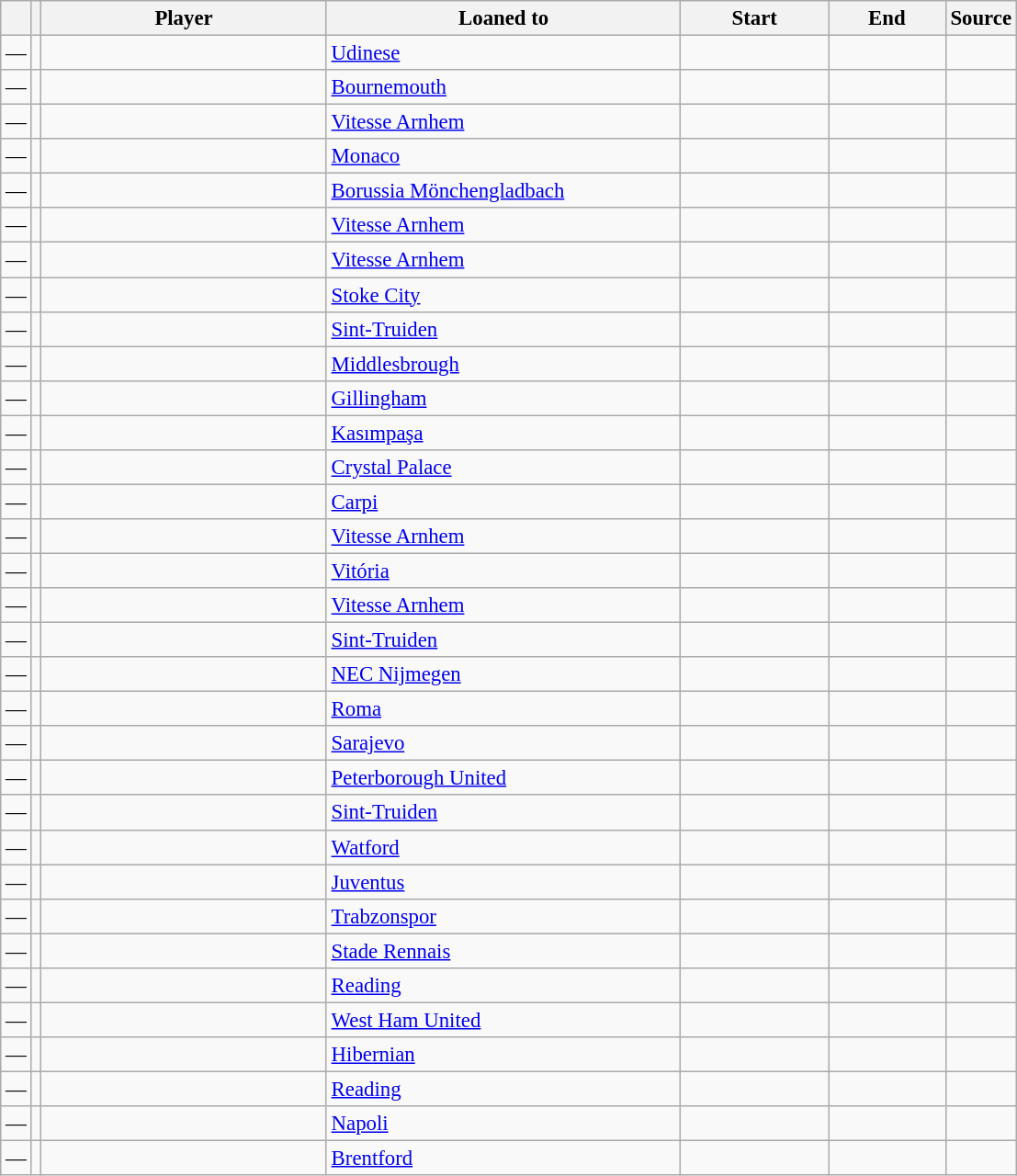<table class="wikitable plainrowheaders sortable" style="font-size:95%">
<tr>
<th></th>
<th></th>
<th scope="col" style="width:200px;">Player</th>
<th scope="col" style="width:250px;">Loaned to</th>
<th scope="col" style="width:100px;">Start</th>
<th scope="col" style="width:78px;">End</th>
<th>Source</th>
</tr>
<tr>
<td align=center>—</td>
<td align=center></td>
<td></td>
<td> <a href='#'>Udinese</a></td>
<td align=center></td>
<td align=center></td>
<td align=center></td>
</tr>
<tr>
<td align=center>—</td>
<td align=center></td>
<td></td>
<td> <a href='#'>Bournemouth</a></td>
<td align=center></td>
<td align=center></td>
<td align=center></td>
</tr>
<tr>
<td align=center>—</td>
<td align=center></td>
<td></td>
<td> <a href='#'>Vitesse Arnhem</a></td>
<td align=center></td>
<td align=center></td>
<td align=center></td>
</tr>
<tr>
<td align=center>—</td>
<td align=center></td>
<td></td>
<td> <a href='#'>Monaco</a></td>
<td align=center></td>
<td align=center></td>
<td align=center></td>
</tr>
<tr>
<td align=center>—</td>
<td align=center></td>
<td></td>
<td> <a href='#'>Borussia Mönchengladbach</a></td>
<td align=center></td>
<td align=center></td>
<td align=center></td>
</tr>
<tr>
<td align=center>—</td>
<td align=center></td>
<td></td>
<td> <a href='#'>Vitesse Arnhem</a></td>
<td align=center></td>
<td align=center></td>
<td align=center></td>
</tr>
<tr>
<td align=center>—</td>
<td align=center></td>
<td></td>
<td> <a href='#'>Vitesse Arnhem</a></td>
<td align=center></td>
<td align=center></td>
<td align=center></td>
</tr>
<tr>
<td align=center>—</td>
<td align=center></td>
<td></td>
<td> <a href='#'>Stoke City</a></td>
<td align=center></td>
<td align=center></td>
<td align=center></td>
</tr>
<tr>
<td align=center>—</td>
<td align=center></td>
<td></td>
<td> <a href='#'>Sint-Truiden</a></td>
<td align=center></td>
<td align=center></td>
<td align=center></td>
</tr>
<tr>
<td align=center>—</td>
<td align=center></td>
<td></td>
<td> <a href='#'>Middlesbrough</a></td>
<td align=center></td>
<td align=center></td>
<td align=center></td>
</tr>
<tr>
<td align=center>—</td>
<td align=center></td>
<td></td>
<td> <a href='#'>Gillingham</a></td>
<td align=center></td>
<td align=center></td>
<td align=center></td>
</tr>
<tr>
<td align=center>—</td>
<td align=center></td>
<td></td>
<td> <a href='#'>Kasımpaşa</a></td>
<td align=center></td>
<td align=center></td>
<td align=center></td>
</tr>
<tr>
<td align=center>—</td>
<td align=center></td>
<td></td>
<td> <a href='#'>Crystal Palace</a></td>
<td align=center></td>
<td align=center></td>
<td align=center></td>
</tr>
<tr>
<td align=center>—</td>
<td align=center></td>
<td></td>
<td> <a href='#'>Carpi</a></td>
<td align=center></td>
<td align=center></td>
<td align=center></td>
</tr>
<tr>
<td align=center>—</td>
<td align=center></td>
<td></td>
<td> <a href='#'>Vitesse Arnhem</a></td>
<td align=center></td>
<td align=center></td>
<td align=center></td>
</tr>
<tr>
<td align=center>—</td>
<td align=center></td>
<td></td>
<td> <a href='#'>Vitória</a></td>
<td align=center></td>
<td align=center></td>
<td align=center></td>
</tr>
<tr>
<td align=center>—</td>
<td align=center></td>
<td></td>
<td> <a href='#'>Vitesse Arnhem</a></td>
<td align=center></td>
<td align=center></td>
<td align=center></td>
</tr>
<tr>
<td align=center>—</td>
<td align=center></td>
<td></td>
<td> <a href='#'>Sint-Truiden</a></td>
<td align=center></td>
<td align=center></td>
<td align=center></td>
</tr>
<tr>
<td align=center>—</td>
<td align=center></td>
<td></td>
<td> <a href='#'>NEC Nijmegen</a></td>
<td align=center></td>
<td align=center></td>
<td align=center></td>
</tr>
<tr>
<td align=center>—</td>
<td align=center></td>
<td></td>
<td> <a href='#'>Roma</a></td>
<td align=center></td>
<td align=center></td>
<td align=center></td>
</tr>
<tr>
<td align=center>—</td>
<td align=center></td>
<td></td>
<td> <a href='#'>Sarajevo</a></td>
<td align=center></td>
<td align=center></td>
<td align=center></td>
</tr>
<tr>
<td align=center>—</td>
<td align=center></td>
<td></td>
<td> <a href='#'>Peterborough United</a></td>
<td align=center></td>
<td align=center></td>
<td align=center></td>
</tr>
<tr>
<td align=center>—</td>
<td align=center></td>
<td></td>
<td> <a href='#'>Sint-Truiden</a></td>
<td align=center></td>
<td align=center></td>
<td align=center></td>
</tr>
<tr>
<td align=center>—</td>
<td align=center></td>
<td></td>
<td> <a href='#'>Watford</a></td>
<td align=center></td>
<td align=center></td>
<td align=center></td>
</tr>
<tr>
<td align=center>—</td>
<td align=center></td>
<td></td>
<td> <a href='#'>Juventus</a></td>
<td align=center></td>
<td align=center></td>
<td align=center></td>
</tr>
<tr>
<td align=center>—</td>
<td align=center></td>
<td></td>
<td> <a href='#'>Trabzonspor</a></td>
<td align=center></td>
<td align=center></td>
<td align=center></td>
</tr>
<tr>
<td align=center>—</td>
<td align=center></td>
<td></td>
<td> <a href='#'>Stade Rennais</a></td>
<td align=center></td>
<td align=center></td>
<td align=center></td>
</tr>
<tr>
<td align=center>—</td>
<td align=center></td>
<td></td>
<td> <a href='#'>Reading</a></td>
<td align=center></td>
<td align=center></td>
<td align=center></td>
</tr>
<tr>
<td align=center>—</td>
<td align=center></td>
<td></td>
<td> <a href='#'>West Ham United</a></td>
<td align=center></td>
<td align=center></td>
<td align=center></td>
</tr>
<tr>
<td align=center>—</td>
<td align=center></td>
<td></td>
<td> <a href='#'>Hibernian</a></td>
<td align=center></td>
<td align=center></td>
<td align=center></td>
</tr>
<tr>
<td align=center>—</td>
<td align=center></td>
<td></td>
<td> <a href='#'>Reading</a></td>
<td align=center></td>
<td align=center></td>
<td align=center></td>
</tr>
<tr>
<td align=center>—</td>
<td align=center></td>
<td></td>
<td> <a href='#'>Napoli</a></td>
<td align=center></td>
<td align=center></td>
<td align=center></td>
</tr>
<tr>
<td align=center>—</td>
<td align=center></td>
<td></td>
<td> <a href='#'>Brentford</a></td>
<td align=center></td>
<td align=center></td>
<td align=center></td>
</tr>
</table>
